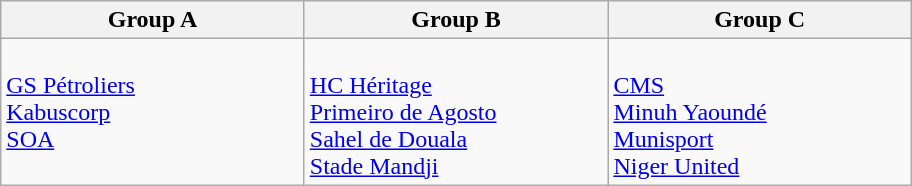<table class="wikitable">
<tr>
<th width=195px>Group A</th>
<th width=195px>Group B</th>
<th width=195px>Group C</th>
</tr>
<tr>
<td valign=top><br> <a href='#'>GS Pétroliers</a><br>
 <a href='#'>Kabuscorp</a><br>
 <a href='#'>SOA</a></td>
<td valign=top><br> <a href='#'>HC Héritage</a><br>
 <a href='#'>Primeiro de Agosto</a><br>
 <a href='#'>Sahel de Douala</a><br>
 <a href='#'>Stade Mandji</a></td>
<td valign=top><br> <a href='#'>CMS</a><br>
 <a href='#'>Minuh Yaoundé</a><br>
 <a href='#'>Munisport</a><br>
 <a href='#'>Niger United</a></td>
</tr>
</table>
